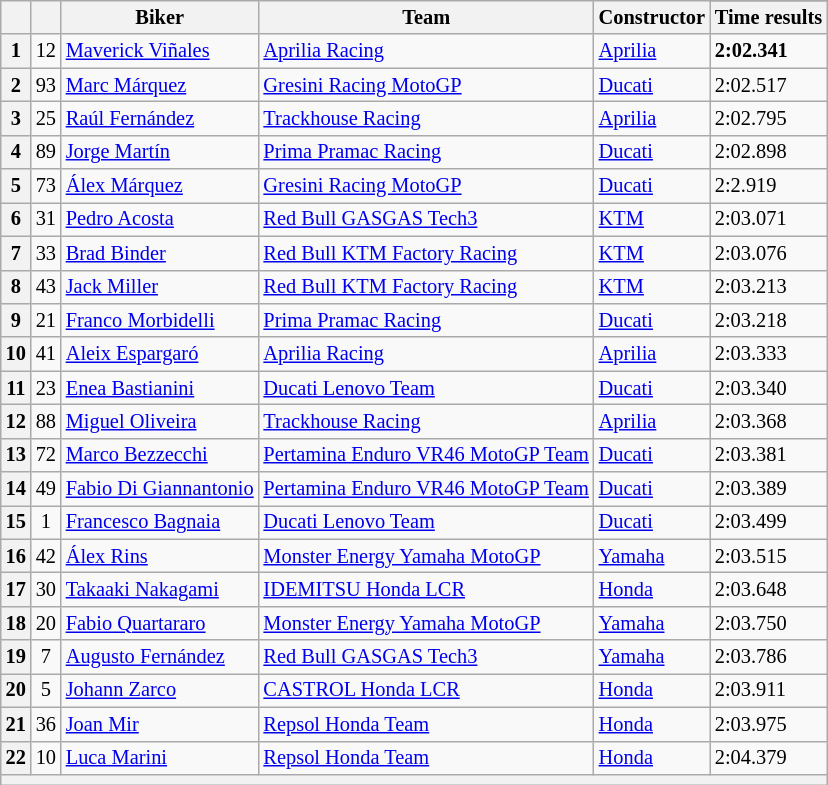<table class="wikitable sortable" style="font-size: 85%;">
<tr>
<th rowspan="2"></th>
<th rowspan="2"></th>
<th rowspan="2">Biker</th>
<th rowspan="2">Team</th>
<th rowspan="2">Constructor</th>
</tr>
<tr>
<th scope="col">Time results</th>
</tr>
<tr>
<th scope="row">1</th>
<td align="center">12</td>
<td> <a href='#'>Maverick Viñales</a></td>
<td><a href='#'>Aprilia Racing</a></td>
<td><a href='#'>Aprilia</a></td>
<td><strong>2:02.341</strong></td>
</tr>
<tr>
<th scope="row">2</th>
<td align="center">93</td>
<td> <a href='#'>Marc Márquez</a></td>
<td><a href='#'>Gresini Racing MotoGP</a></td>
<td><a href='#'>Ducati</a></td>
<td>2:02.517</td>
</tr>
<tr>
<th scope="row">3</th>
<td align="center">25</td>
<td> <a href='#'>Raúl Fernández</a></td>
<td><a href='#'>Trackhouse Racing</a></td>
<td><a href='#'>Aprilia</a></td>
<td>2:02.795</td>
</tr>
<tr>
<th scope="row">4</th>
<td align="center">89</td>
<td> <a href='#'>Jorge Martín</a></td>
<td><a href='#'>Prima Pramac Racing</a></td>
<td><a href='#'>Ducati</a></td>
<td>2:02.898</td>
</tr>
<tr>
<th scope="row">5</th>
<td align="center">73</td>
<td> <a href='#'>Álex Márquez</a></td>
<td><a href='#'>Gresini Racing MotoGP</a></td>
<td><a href='#'>Ducati</a></td>
<td>2:2.919</td>
</tr>
<tr>
<th scope="row">6</th>
<td align="center">31</td>
<td> <a href='#'>Pedro Acosta</a></td>
<td><a href='#'>Red Bull GASGAS Tech3</a></td>
<td><a href='#'>KTM</a></td>
<td>2:03.071</td>
</tr>
<tr>
<th scope="row">7</th>
<td align="center">33</td>
<td> <a href='#'>Brad Binder</a></td>
<td><a href='#'>Red Bull KTM Factory Racing</a></td>
<td><a href='#'>KTM</a></td>
<td>2:03.076</td>
</tr>
<tr>
<th scope="row">8</th>
<td align="center">43</td>
<td> <a href='#'>Jack Miller</a></td>
<td><a href='#'>Red Bull KTM Factory Racing</a></td>
<td><a href='#'>KTM</a></td>
<td>2:03.213</td>
</tr>
<tr>
<th scope="row">9</th>
<td align="center">21</td>
<td> <a href='#'>Franco Morbidelli</a></td>
<td><a href='#'>Prima Pramac Racing</a></td>
<td><a href='#'>Ducati</a></td>
<td>2:03.218</td>
</tr>
<tr>
<th scope="row">10</th>
<td align="center">41</td>
<td> <a href='#'>Aleix Espargaró</a></td>
<td><a href='#'>Aprilia Racing</a></td>
<td><a href='#'>Aprilia</a></td>
<td>2:03.333</td>
</tr>
<tr>
<th scope="row">11</th>
<td align="center">23</td>
<td> <a href='#'>Enea Bastianini</a></td>
<td><a href='#'>Ducati Lenovo Team</a></td>
<td><a href='#'>Ducati</a></td>
<td>2:03.340</td>
</tr>
<tr>
<th scope="row">12</th>
<td align="center">88</td>
<td> <a href='#'>Miguel Oliveira</a></td>
<td><a href='#'>Trackhouse Racing</a></td>
<td><a href='#'>Aprilia</a></td>
<td>2:03.368</td>
</tr>
<tr>
<th scope="row">13</th>
<td align="center">72</td>
<td> <a href='#'>Marco Bezzecchi</a></td>
<td><a href='#'>Pertamina Enduro VR46 MotoGP Team</a></td>
<td><a href='#'>Ducati</a></td>
<td>2:03.381</td>
</tr>
<tr>
<th scope="row">14</th>
<td align="center">49</td>
<td> <a href='#'>Fabio Di Giannantonio</a></td>
<td><a href='#'>Pertamina Enduro VR46 MotoGP Team</a></td>
<td><a href='#'>Ducati</a></td>
<td>2:03.389</td>
</tr>
<tr>
<th scope="row">15</th>
<td align="center">1</td>
<td> <a href='#'>Francesco Bagnaia</a></td>
<td><a href='#'>Ducati Lenovo Team</a></td>
<td><a href='#'>Ducati</a></td>
<td>2:03.499</td>
</tr>
<tr>
<th scope="row">16</th>
<td align="center">42</td>
<td> <a href='#'>Álex Rins</a></td>
<td><a href='#'>Monster Energy Yamaha MotoGP</a></td>
<td><a href='#'>Yamaha</a></td>
<td>2:03.515</td>
</tr>
<tr>
<th scope="row">17</th>
<td align="center">30</td>
<td> <a href='#'>Takaaki Nakagami</a></td>
<td><a href='#'>IDEMITSU Honda LCR</a></td>
<td><a href='#'>Honda</a></td>
<td>2:03.648</td>
</tr>
<tr>
<th scope="row">18</th>
<td align="center">20</td>
<td> <a href='#'>Fabio Quartararo</a></td>
<td><a href='#'>Monster Energy Yamaha MotoGP</a></td>
<td><a href='#'>Yamaha</a></td>
<td>2:03.750</td>
</tr>
<tr>
<th scope="row">19</th>
<td align="center">7</td>
<td> <a href='#'>Augusto Fernández</a></td>
<td><a href='#'>Red Bull GASGAS Tech3</a></td>
<td><a href='#'>Yamaha</a></td>
<td>2:03.786</td>
</tr>
<tr>
<th scope="row">20</th>
<td align="center">5</td>
<td> <a href='#'>Johann Zarco</a></td>
<td><a href='#'>CASTROL Honda LCR</a></td>
<td><a href='#'>Honda</a></td>
<td>2:03.911</td>
</tr>
<tr>
<th scope="row">21</th>
<td align="center">36</td>
<td> <a href='#'>Joan Mir</a></td>
<td><a href='#'>Repsol Honda Team</a></td>
<td><a href='#'>Honda</a></td>
<td>2:03.975</td>
</tr>
<tr>
<th scope="row">22</th>
<td align="center">10</td>
<td> <a href='#'>Luca Marini</a></td>
<td><a href='#'>Repsol Honda Team</a></td>
<td><a href='#'>Honda</a></td>
<td>2:04.379</td>
</tr>
<tr>
<th colspan="7"></th>
</tr>
</table>
